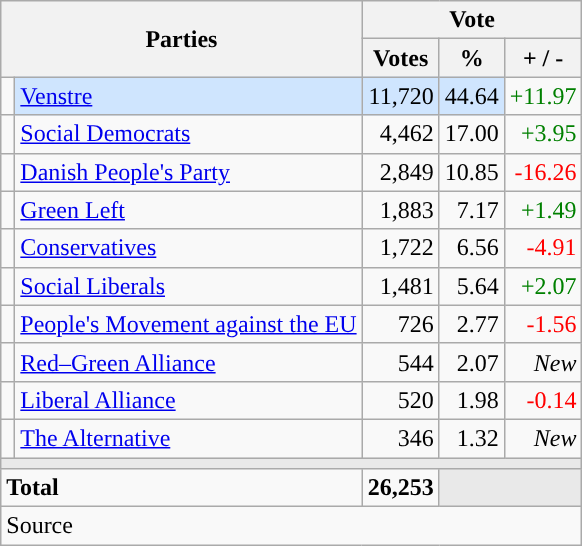<table class="wikitable" style="text-align:right;">
<tr>
<th style="text-align:centre;" rowspan="2" colspan="2" width="225">Parties</th>
<th colspan="3">Vote</th>
</tr>
<tr>
<th width="15">Votes</th>
<th width="15">%</th>
<th width="15">+ / -</th>
</tr>
<tr>
<td width="2" style="color:inherit;background:"></td>
<td bgcolor=#cfe5fe   align="left"><a href='#'>Venstre</a></td>
<td bgcolor=#cfe5fe>11,720</td>
<td bgcolor=#cfe5fe>44.64</td>
<td style=color:green;>+11.97</td>
</tr>
<tr>
<td width="2" style="color:inherit;background:"></td>
<td align="left"><a href='#'>Social Democrats</a></td>
<td>4,462</td>
<td>17.00</td>
<td style=color:green;>+3.95</td>
</tr>
<tr>
<td width="2" style="color:inherit;background:"></td>
<td align="left"><a href='#'>Danish People's Party</a></td>
<td>2,849</td>
<td>10.85</td>
<td style=color:red;>-16.26</td>
</tr>
<tr>
<td width="2" style="color:inherit;background:"></td>
<td align="left"><a href='#'>Green Left</a></td>
<td>1,883</td>
<td>7.17</td>
<td style=color:green;>+1.49</td>
</tr>
<tr>
<td width="2" style="color:inherit;background:"></td>
<td align="left"><a href='#'>Conservatives</a></td>
<td>1,722</td>
<td>6.56</td>
<td style=color:red;>-4.91</td>
</tr>
<tr>
<td width="2" style="color:inherit;background:"></td>
<td align="left"><a href='#'>Social Liberals</a></td>
<td>1,481</td>
<td>5.64</td>
<td style=color:green;>+2.07</td>
</tr>
<tr>
<td width="2" style="color:inherit;background:"></td>
<td align="left"><a href='#'>People's Movement against the EU</a></td>
<td>726</td>
<td>2.77</td>
<td style=color:red;>-1.56</td>
</tr>
<tr>
<td width="2" style="color:inherit;background:"></td>
<td align="left"><a href='#'>Red–Green Alliance</a></td>
<td>544</td>
<td>2.07</td>
<td><em>New</em></td>
</tr>
<tr>
<td width="2" style="color:inherit;background:"></td>
<td align="left"><a href='#'>Liberal Alliance</a></td>
<td>520</td>
<td>1.98</td>
<td style=color:red;>-0.14</td>
</tr>
<tr>
<td width="2" style="color:inherit;background:"></td>
<td align="left"><a href='#'>The Alternative</a></td>
<td>346</td>
<td>1.32</td>
<td><em>New</em></td>
</tr>
<tr>
<td colspan="7" bgcolor="#E9E9E9"></td>
</tr>
<tr>
<td align="left" colspan="2"><strong>Total</strong></td>
<td><strong>26,253</strong></td>
<td bgcolor="#E9E9E9" colspan="2"></td>
</tr>
<tr>
<td align="left" colspan="6">Source</td>
</tr>
</table>
